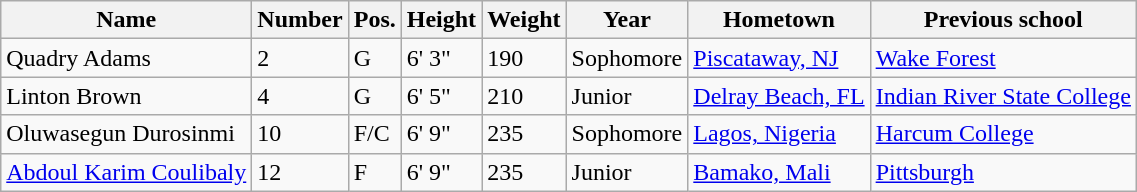<table class="wikitable sortable" border="1"8>
<tr>
<th>Name</th>
<th>Number</th>
<th>Pos.</th>
<th>Height</th>
<th>Weight</th>
<th>Year</th>
<th>Hometown</th>
<th class="unsortable">Previous school</th>
</tr>
<tr>
<td>Quadry Adams</td>
<td>2</td>
<td>G</td>
<td>6' 3"</td>
<td>190</td>
<td>Sophomore</td>
<td><a href='#'>Piscataway, NJ</a></td>
<td><a href='#'>Wake Forest</a></td>
</tr>
<tr>
<td>Linton Brown</td>
<td>4</td>
<td>G</td>
<td>6' 5"</td>
<td>210</td>
<td>Junior</td>
<td><a href='#'>Delray Beach, FL</a></td>
<td><a href='#'>Indian River State College</a></td>
</tr>
<tr>
<td>Oluwasegun Durosinmi</td>
<td>10</td>
<td>F/C</td>
<td>6' 9"</td>
<td>235</td>
<td>Sophomore</td>
<td><a href='#'>Lagos, Nigeria</a></td>
<td><a href='#'>Harcum College</a></td>
</tr>
<tr>
<td><a href='#'>Abdoul Karim Coulibaly</a></td>
<td>12</td>
<td>F</td>
<td>6' 9"</td>
<td>235</td>
<td>Junior</td>
<td><a href='#'>Bamako, Mali</a></td>
<td><a href='#'>Pittsburgh</a></td>
</tr>
</table>
